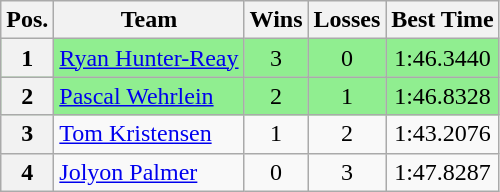<table class="wikitable">
<tr>
<th>Pos.</th>
<th>Team</th>
<th>Wins</th>
<th>Losses</th>
<th>Best Time</th>
</tr>
<tr style="background:lightgreen;">
<th>1</th>
<td> <a href='#'>Ryan Hunter-Reay</a></td>
<td style="text-align:center;">3</td>
<td style="text-align:center;">0</td>
<td style="text-align:center;">1:46.3440</td>
</tr>
<tr style="background:lightgreen;">
<th>2</th>
<td> <a href='#'>Pascal Wehrlein</a></td>
<td style="text-align:center;">2</td>
<td style="text-align:center;">1</td>
<td style="text-align:center;">1:46.8328</td>
</tr>
<tr>
<th>3</th>
<td> <a href='#'>Tom Kristensen</a></td>
<td style="text-align:center;">1</td>
<td style="text-align:center;">2</td>
<td style="text-align:center;">1:43.2076</td>
</tr>
<tr>
<th>4</th>
<td> <a href='#'>Jolyon Palmer</a></td>
<td style="text-align:center;">0</td>
<td style="text-align:center;">3</td>
<td style="text-align:center;">1:47.8287</td>
</tr>
</table>
